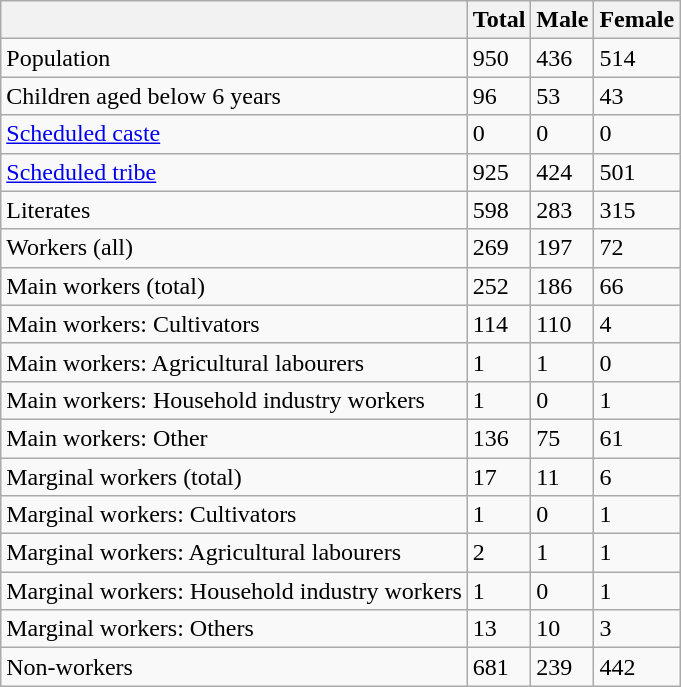<table class="wikitable sortable">
<tr>
<th></th>
<th>Total</th>
<th>Male</th>
<th>Female</th>
</tr>
<tr>
<td>Population</td>
<td>950</td>
<td>436</td>
<td>514</td>
</tr>
<tr>
<td>Children aged below 6 years</td>
<td>96</td>
<td>53</td>
<td>43</td>
</tr>
<tr>
<td><a href='#'>Scheduled caste</a></td>
<td>0</td>
<td>0</td>
<td>0</td>
</tr>
<tr>
<td><a href='#'>Scheduled tribe</a></td>
<td>925</td>
<td>424</td>
<td>501</td>
</tr>
<tr>
<td>Literates</td>
<td>598</td>
<td>283</td>
<td>315</td>
</tr>
<tr>
<td>Workers (all)</td>
<td>269</td>
<td>197</td>
<td>72</td>
</tr>
<tr>
<td>Main workers (total)</td>
<td>252</td>
<td>186</td>
<td>66</td>
</tr>
<tr>
<td>Main workers: Cultivators</td>
<td>114</td>
<td>110</td>
<td>4</td>
</tr>
<tr>
<td>Main workers: Agricultural labourers</td>
<td>1</td>
<td>1</td>
<td>0</td>
</tr>
<tr>
<td>Main workers: Household industry workers</td>
<td>1</td>
<td>0</td>
<td>1</td>
</tr>
<tr>
<td>Main workers: Other</td>
<td>136</td>
<td>75</td>
<td>61</td>
</tr>
<tr>
<td>Marginal workers (total)</td>
<td>17</td>
<td>11</td>
<td>6</td>
</tr>
<tr>
<td>Marginal workers: Cultivators</td>
<td>1</td>
<td>0</td>
<td>1</td>
</tr>
<tr>
<td>Marginal workers: Agricultural labourers</td>
<td>2</td>
<td>1</td>
<td>1</td>
</tr>
<tr>
<td>Marginal workers: Household industry workers</td>
<td>1</td>
<td>0</td>
<td>1</td>
</tr>
<tr>
<td>Marginal workers: Others</td>
<td>13</td>
<td>10</td>
<td>3</td>
</tr>
<tr>
<td>Non-workers</td>
<td>681</td>
<td>239</td>
<td>442</td>
</tr>
</table>
